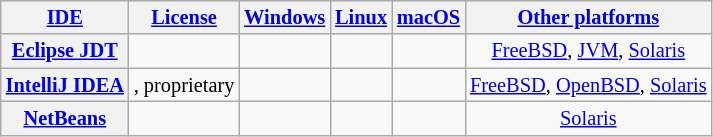<table class="wikitable sortable sort-under" style="font-size: 85%; text-align: center; width: auto;">
<tr>
<th><a href='#'>IDE</a></th>
<th><a href='#'>License</a></th>
<th><a href='#'>Windows</a></th>
<th><a href='#'>Linux</a></th>
<th><a href='#'>macOS</a></th>
<th><a href='#'>Other platforms</a></th>
</tr>
<tr>
<th><a href='#'>Eclipse JDT</a></th>
<td></td>
<td></td>
<td></td>
<td></td>
<td><a href='#'>FreeBSD</a>, <a href='#'>JVM</a>, <a href='#'>Solaris</a></td>
</tr>
<tr>
<th><a href='#'>IntelliJ IDEA</a></th>
<td>, proprietary</td>
<td></td>
<td></td>
<td></td>
<td><a href='#'>FreeBSD</a>, <a href='#'>OpenBSD</a>, <a href='#'>Solaris</a></td>
</tr>
<tr>
<th><a href='#'>NetBeans</a></th>
<td></td>
<td></td>
<td></td>
<td></td>
<td><a href='#'>Solaris</a></td>
</tr>
</table>
